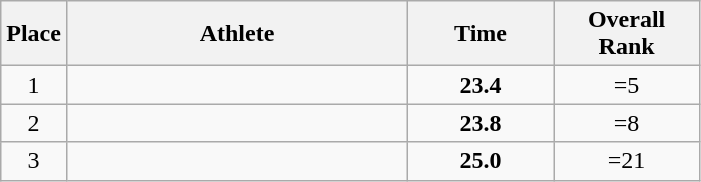<table class=wikitable style="text-align:center">
<tr>
<th width=20>Place</th>
<th width=220>Athlete</th>
<th width=90>Time</th>
<th width=90>Overall Rank</th>
</tr>
<tr>
<td>1</td>
<td align=left></td>
<td><strong>23.4</strong></td>
<td>=5</td>
</tr>
<tr>
<td>2</td>
<td align=left></td>
<td><strong>23.8</strong></td>
<td>=8</td>
</tr>
<tr>
<td>3</td>
<td align=left></td>
<td><strong>25.0</strong></td>
<td>=21</td>
</tr>
</table>
